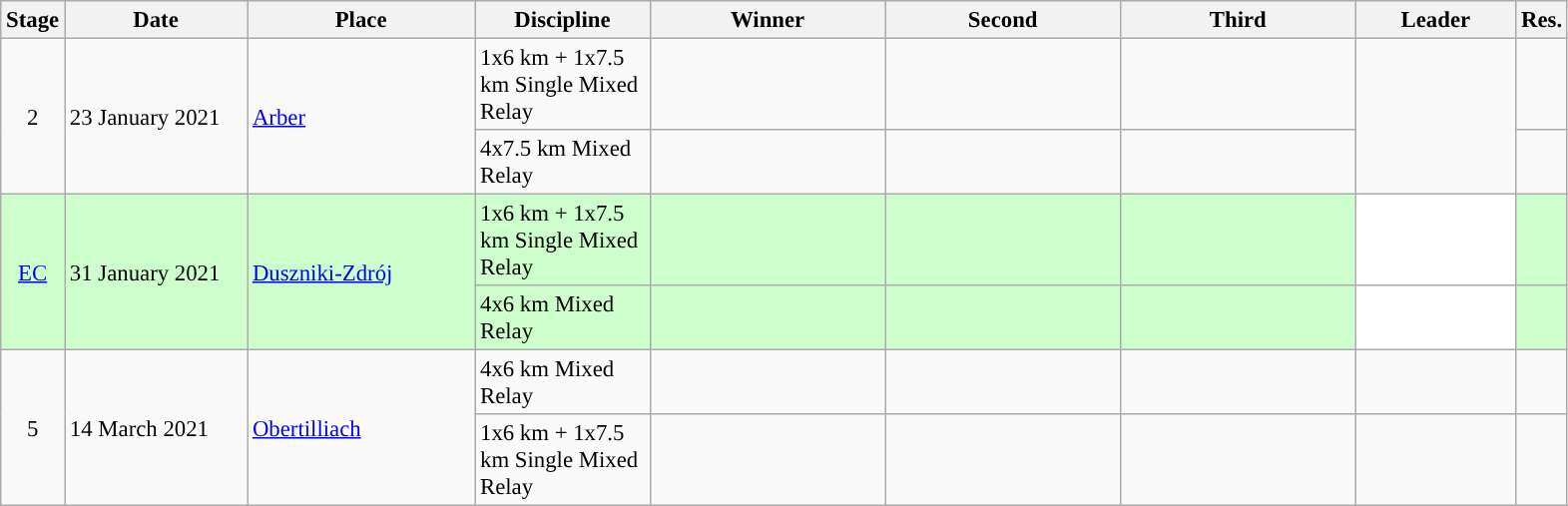<table class="wikitable" style="font-size:95%;">
<tr>
<th width="20">Stage</th>
<th width="115">Date</th>
<th width="145">Place</th>
<th width="110">Discipline</th>
<th width="150">Winner</th>
<th width="150">Second</th>
<th width="150">Third</th>
<th width="100">Leader<br></th>
<th width="10">Res.</th>
</tr>
<tr>
<td align=center rowspan=2>2</td>
<td rowspan=2>23 January 2021</td>
<td rowspan=2> <a href='#'>Arber</a></td>
<td>1x6 km + 1x7.5 km Single Mixed Relay</td>
<td></td>
<td></td>
<td></td>
<td rowspan=2></td>
<td></td>
</tr>
<tr>
<td>4x7.5 km Mixed Relay</td>
<td></td>
<td></td>
<td></td>
<td></td>
</tr>
<tr style="background:#CCFFCC">
<td rowspan=2 align=center><a href='#'>EC</a></td>
<td rowspan=2>31 January 2021</td>
<td rowspan=2> <a href='#'>Duszniki-Zdrój</a></td>
<td>1x6 km + 1x7.5 km Single Mixed Relay</td>
<td></td>
<td></td>
<td></td>
<td style="background:#FFFFFF;"></td>
<td></td>
</tr>
<tr style="background:#CCFFCC">
<td>4x6 km Mixed Relay</td>
<td></td>
<td></td>
<td></td>
<td style="background:#FFFFFF;"></td>
<td></td>
</tr>
<tr>
<td rowspan=2 align=center>5</td>
<td rowspan=2>14 March 2021</td>
<td rowspan=2> <a href='#'>Obertilliach</a></td>
<td>4x6 km Mixed Relay</td>
<td></td>
<td></td>
<td></td>
<td><br></td>
<td></td>
</tr>
<tr>
<td>1x6 km + 1x7.5 km Single Mixed Relay</td>
<td></td>
<td></td>
<td></td>
<td></td>
<td></td>
</tr>
</table>
